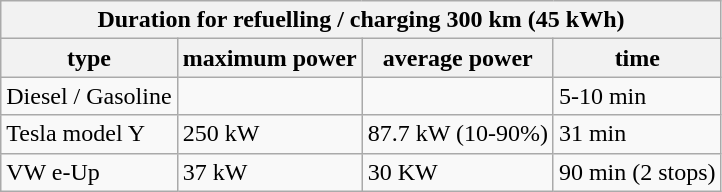<table class="wikitable sortable">
<tr>
<th colspan="4">Duration for refuelling / charging 300 km (45 kWh)</th>
</tr>
<tr>
<th>type</th>
<th>maximum power</th>
<th>average power</th>
<th>time</th>
</tr>
<tr>
<td>Diesel / Gasoline</td>
<td></td>
<td></td>
<td>5-10 min</td>
</tr>
<tr>
<td>Tesla model Y</td>
<td>250 kW</td>
<td>87.7 kW (10-90%) </td>
<td>31 min</td>
</tr>
<tr>
<td>VW e-Up</td>
<td>37 kW</td>
<td>30 KW</td>
<td>90 min (2 stops)</td>
</tr>
</table>
